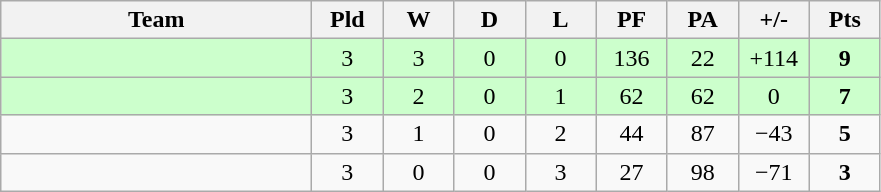<table class="wikitable" style="text-align: center;">
<tr>
<th width="200">Team</th>
<th width="40">Pld</th>
<th width="40">W</th>
<th width="40">D</th>
<th width="40">L</th>
<th width="40">PF</th>
<th width="40">PA</th>
<th width="40">+/-</th>
<th width="40">Pts</th>
</tr>
<tr bgcolor=ccffcc>
<td align=left></td>
<td>3</td>
<td>3</td>
<td>0</td>
<td>0</td>
<td>136</td>
<td>22</td>
<td>+114</td>
<td><strong>9</strong></td>
</tr>
<tr bgcolor=ccffcc>
<td align=left></td>
<td>3</td>
<td>2</td>
<td>0</td>
<td>1</td>
<td>62</td>
<td>62</td>
<td>0</td>
<td><strong>7</strong></td>
</tr>
<tr>
<td align=left></td>
<td>3</td>
<td>1</td>
<td>0</td>
<td>2</td>
<td>44</td>
<td>87</td>
<td>−43</td>
<td><strong>5</strong></td>
</tr>
<tr>
<td align=left></td>
<td>3</td>
<td>0</td>
<td>0</td>
<td>3</td>
<td>27</td>
<td>98</td>
<td>−71</td>
<td><strong>3</strong></td>
</tr>
</table>
